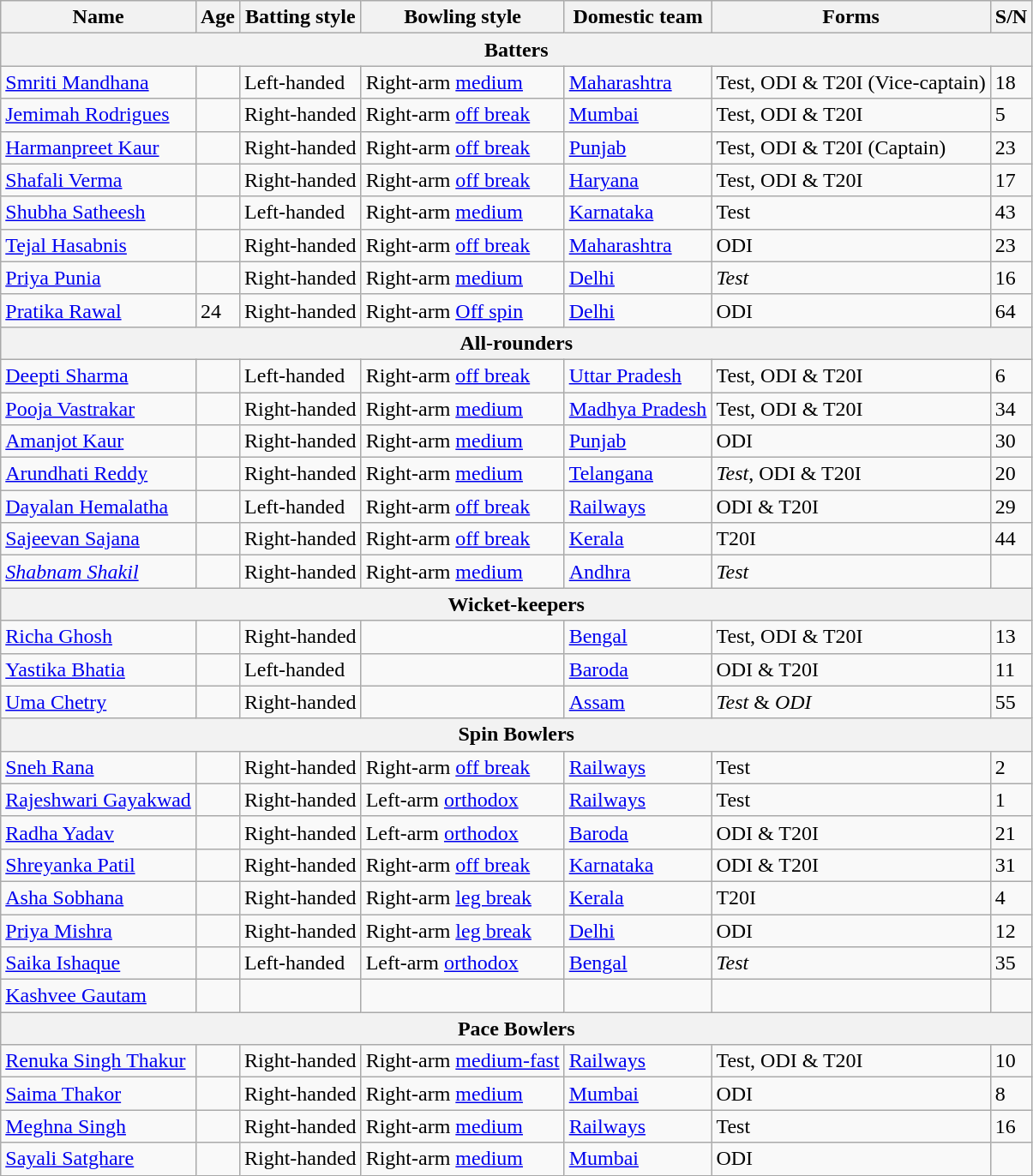<table class="wikitable">
<tr>
<th>Name</th>
<th>Age</th>
<th>Batting style</th>
<th>Bowling style</th>
<th>Domestic team</th>
<th>Forms</th>
<th>S/N</th>
</tr>
<tr>
<th colspan="7">Batters</th>
</tr>
<tr>
<td><a href='#'>Smriti Mandhana</a></td>
<td></td>
<td>Left-handed</td>
<td>Right-arm <a href='#'>medium</a></td>
<td><a href='#'>Maharashtra</a></td>
<td>Test, ODI & T20I (Vice-captain)</td>
<td>18</td>
</tr>
<tr>
<td><a href='#'>Jemimah Rodrigues</a></td>
<td></td>
<td>Right-handed</td>
<td>Right-arm <a href='#'>off break</a></td>
<td><a href='#'>Mumbai</a></td>
<td>Test, ODI & T20I</td>
<td>5</td>
</tr>
<tr>
<td><a href='#'>Harmanpreet Kaur</a></td>
<td></td>
<td>Right-handed</td>
<td>Right-arm <a href='#'>off break</a></td>
<td><a href='#'>Punjab</a></td>
<td>Test, ODI & T20I (Captain)</td>
<td>23</td>
</tr>
<tr>
<td><a href='#'>Shafali Verma</a></td>
<td></td>
<td>Right-handed</td>
<td>Right-arm <a href='#'>off break</a></td>
<td><a href='#'>Haryana</a></td>
<td>Test, ODI & T20I</td>
<td>17</td>
</tr>
<tr>
<td><a href='#'>Shubha Satheesh</a></td>
<td></td>
<td>Left-handed</td>
<td>Right-arm <a href='#'>medium</a></td>
<td><a href='#'>Karnataka</a></td>
<td>Test</td>
<td>43</td>
</tr>
<tr>
<td><a href='#'>Tejal Hasabnis</a></td>
<td></td>
<td>Right-handed</td>
<td>Right-arm <a href='#'>off break</a></td>
<td><a href='#'>Maharashtra</a></td>
<td>ODI</td>
<td>23</td>
</tr>
<tr>
<td><a href='#'>Priya Punia</a></td>
<td></td>
<td>Right-handed</td>
<td>Right-arm <a href='#'>medium</a></td>
<td><a href='#'>Delhi</a></td>
<td><em>Test</em></td>
<td>16</td>
</tr>
<tr>
<td><a href='#'>Pratika Rawal</a></td>
<td>24</td>
<td>Right-handed</td>
<td>Right-arm <a href='#'>Off spin</a></td>
<td><a href='#'>Delhi</a></td>
<td>ODI</td>
<td>64</td>
</tr>
<tr>
<th colspan="7">All-rounders</th>
</tr>
<tr>
<td><a href='#'>Deepti Sharma</a></td>
<td></td>
<td>Left-handed</td>
<td>Right-arm <a href='#'>off break</a></td>
<td><a href='#'>Uttar Pradesh</a></td>
<td>Test, ODI & T20I</td>
<td>6</td>
</tr>
<tr>
<td><a href='#'>Pooja Vastrakar</a></td>
<td></td>
<td>Right-handed</td>
<td>Right-arm <a href='#'>medium</a></td>
<td><a href='#'>Madhya Pradesh</a></td>
<td>Test, ODI & T20I</td>
<td>34</td>
</tr>
<tr>
<td><a href='#'>Amanjot Kaur</a></td>
<td></td>
<td>Right-handed</td>
<td>Right-arm <a href='#'>medium</a></td>
<td><a href='#'>Punjab</a></td>
<td>ODI</td>
<td>30</td>
</tr>
<tr>
<td><a href='#'>Arundhati Reddy</a></td>
<td></td>
<td>Right-handed</td>
<td>Right-arm <a href='#'>medium</a></td>
<td><a href='#'>Telangana</a></td>
<td><em>Test</em>, ODI & T20I</td>
<td>20</td>
</tr>
<tr>
<td><a href='#'>Dayalan Hemalatha</a></td>
<td></td>
<td>Left-handed</td>
<td>Right-arm <a href='#'>off break</a></td>
<td><a href='#'>Railways</a></td>
<td>ODI & T20I</td>
<td>29</td>
</tr>
<tr>
<td><a href='#'>Sajeevan Sajana</a></td>
<td></td>
<td>Right-handed</td>
<td>Right-arm <a href='#'>off break</a></td>
<td><a href='#'>Kerala</a></td>
<td>T20I</td>
<td>44</td>
</tr>
<tr>
<td><em><a href='#'>Shabnam Shakil</a></em></td>
<td></td>
<td>Right-handed</td>
<td>Right-arm <a href='#'>medium</a></td>
<td><a href='#'>Andhra</a></td>
<td><em>Test</em></td>
<td></td>
</tr>
<tr>
<th colspan="7">Wicket-keepers</th>
</tr>
<tr>
<td><a href='#'>Richa Ghosh</a></td>
<td></td>
<td>Right-handed</td>
<td></td>
<td><a href='#'>Bengal</a></td>
<td>Test, ODI & T20I</td>
<td>13</td>
</tr>
<tr>
<td><a href='#'>Yastika Bhatia</a></td>
<td></td>
<td>Left-handed</td>
<td></td>
<td><a href='#'>Baroda</a></td>
<td>ODI & T20I</td>
<td>11</td>
</tr>
<tr>
<td><a href='#'>Uma Chetry</a></td>
<td></td>
<td>Right-handed</td>
<td></td>
<td><a href='#'>Assam</a></td>
<td><em>Test</em> & <em>ODI</em></td>
<td>55</td>
</tr>
<tr>
<th colspan="7">Spin Bowlers</th>
</tr>
<tr>
<td><a href='#'>Sneh Rana</a></td>
<td></td>
<td>Right-handed</td>
<td>Right-arm <a href='#'>off break</a></td>
<td><a href='#'>Railways</a></td>
<td>Test</td>
<td>2</td>
</tr>
<tr>
<td><a href='#'>Rajeshwari Gayakwad</a></td>
<td></td>
<td>Right-handed</td>
<td>Left-arm <a href='#'>orthodox</a></td>
<td><a href='#'>Railways</a></td>
<td>Test</td>
<td>1</td>
</tr>
<tr>
<td><a href='#'>Radha Yadav</a></td>
<td></td>
<td>Right-handed</td>
<td>Left-arm <a href='#'>orthodox</a></td>
<td><a href='#'>Baroda</a></td>
<td>ODI & T20I</td>
<td>21</td>
</tr>
<tr>
<td><a href='#'>Shreyanka Patil</a></td>
<td></td>
<td>Right-handed</td>
<td>Right-arm <a href='#'>off break</a></td>
<td><a href='#'>Karnataka</a></td>
<td>ODI & T20I</td>
<td>31</td>
</tr>
<tr>
<td><a href='#'>Asha Sobhana</a></td>
<td></td>
<td>Right-handed</td>
<td>Right-arm <a href='#'>leg break</a></td>
<td><a href='#'>Kerala</a></td>
<td>T20I</td>
<td>4</td>
</tr>
<tr>
<td><a href='#'>Priya Mishra</a></td>
<td></td>
<td>Right-handed</td>
<td>Right-arm <a href='#'>leg break</a></td>
<td><a href='#'>Delhi</a></td>
<td>ODI</td>
<td>12</td>
</tr>
<tr>
<td><a href='#'>Saika Ishaque</a></td>
<td></td>
<td>Left-handed</td>
<td>Left-arm <a href='#'>orthodox</a></td>
<td><a href='#'>Bengal</a></td>
<td><em>Test</em></td>
<td>35</td>
</tr>
<tr>
<td><a href='#'>Kashvee Gautam</a></td>
<td></td>
<td></td>
<td></td>
<td></td>
<td></td>
<td></td>
</tr>
<tr>
<th colspan="7">Pace Bowlers</th>
</tr>
<tr>
<td><a href='#'>Renuka Singh Thakur</a></td>
<td></td>
<td>Right-handed</td>
<td>Right-arm <a href='#'>medium-fast</a></td>
<td><a href='#'>Railways</a></td>
<td>Test, ODI & T20I</td>
<td>10</td>
</tr>
<tr>
<td><a href='#'>Saima Thakor</a></td>
<td></td>
<td>Right-handed</td>
<td>Right-arm <a href='#'>medium</a></td>
<td><a href='#'>Mumbai</a></td>
<td>ODI</td>
<td>8</td>
</tr>
<tr>
<td><a href='#'>Meghna Singh</a></td>
<td></td>
<td>Right-handed</td>
<td>Right-arm <a href='#'>medium</a></td>
<td><a href='#'>Railways</a></td>
<td>Test</td>
<td>16</td>
</tr>
<tr>
<td><a href='#'>Sayali Satghare</a></td>
<td></td>
<td>Right-handed</td>
<td>Right-arm <a href='#'>medium</a></td>
<td><a href='#'>Mumbai</a></td>
<td>ODI</td>
<td></td>
</tr>
</table>
